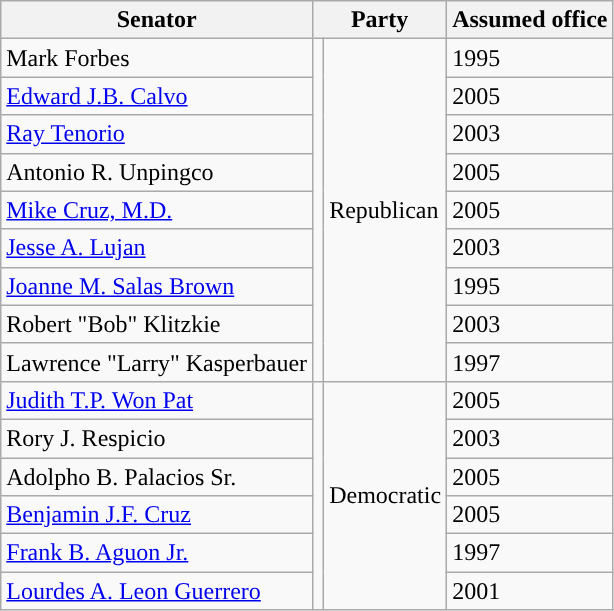<table class="wikitable sortable" id="votingmembers">
<tr style="vertical-align:bottom;">
<th>Senator</th>
<th colspan=2>Party</th>
<th>Assumed office</th>
</tr>
<tr>
<td>Mark Forbes</td>
<td rowspan="9" style="background-color:"></td>
<td rowspan="9">Republican</td>
<td>1995</td>
</tr>
<tr>
<td><a href='#'>Edward J.B. Calvo</a></td>
<td>2005</td>
</tr>
<tr>
<td><a href='#'>Ray Tenorio</a></td>
<td>2003</td>
</tr>
<tr>
<td>Antonio R. Unpingco</td>
<td>2005</td>
</tr>
<tr>
<td><a href='#'>Mike Cruz, M.D.</a></td>
<td>2005</td>
</tr>
<tr>
<td><a href='#'>Jesse A. Lujan</a></td>
<td>2003</td>
</tr>
<tr>
<td><a href='#'>Joanne M. Salas Brown</a></td>
<td>1995</td>
</tr>
<tr>
<td>Robert "Bob" Klitzkie</td>
<td>2003</td>
</tr>
<tr>
<td>Lawrence "Larry" Kasperbauer</td>
<td>1997</td>
</tr>
<tr>
<td><a href='#'>Judith T.P. Won Pat</a></td>
<td rowspan="8" style="background-color:"></td>
<td rowspan="8">Democratic</td>
<td>2005</td>
</tr>
<tr>
<td>Rory J. Respicio</td>
<td>2003</td>
</tr>
<tr>
<td>Adolpho B. Palacios Sr.</td>
<td>2005</td>
</tr>
<tr>
<td><a href='#'>Benjamin J.F. Cruz</a></td>
<td>2005</td>
</tr>
<tr>
<td><a href='#'>Frank B. Aguon Jr.</a></td>
<td>1997</td>
</tr>
<tr>
<td><a href='#'>Lourdes A. Leon Guerrero</a></td>
<td>2001</td>
</tr>
</table>
